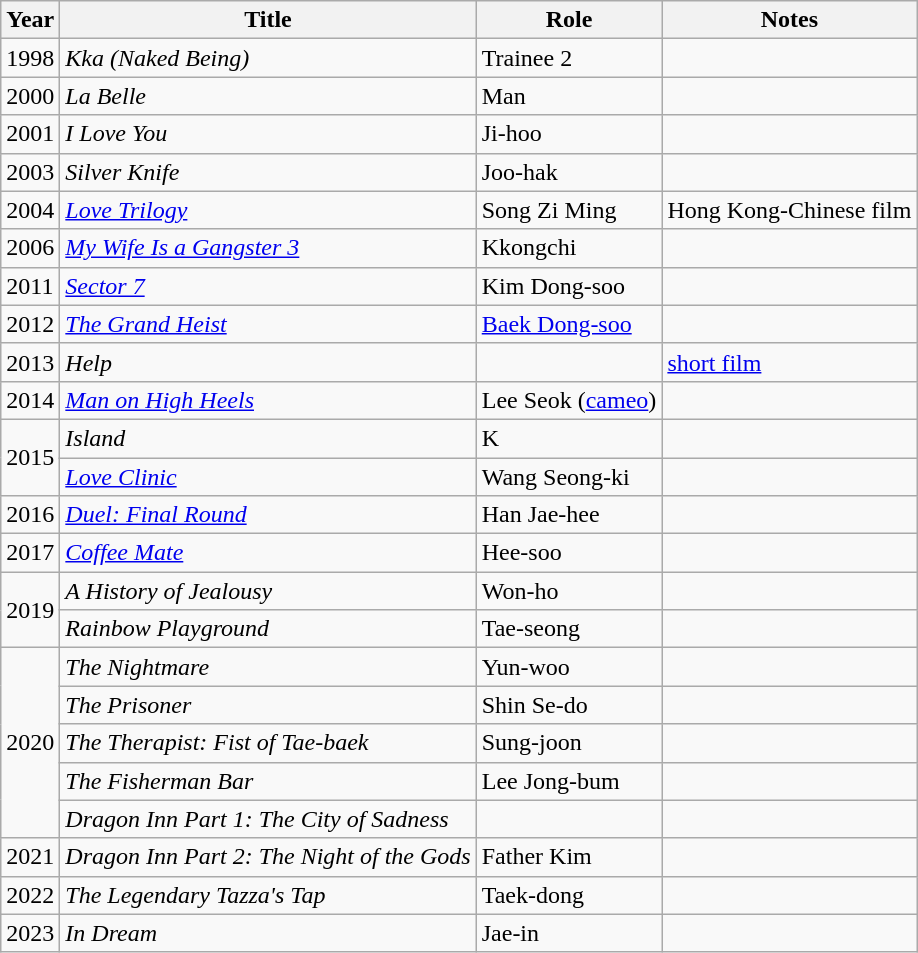<table class="wikitable sortable">
<tr>
<th>Year</th>
<th>Title</th>
<th>Role</th>
<th>Notes</th>
</tr>
<tr>
<td>1998</td>
<td><em>Kka (Naked Being)</em></td>
<td>Trainee 2</td>
<td></td>
</tr>
<tr>
<td>2000</td>
<td><em>La Belle</em></td>
<td>Man</td>
<td></td>
</tr>
<tr>
<td>2001</td>
<td><em>I Love You</em></td>
<td>Ji-hoo</td>
<td></td>
</tr>
<tr>
<td>2003</td>
<td><em>Silver Knife</em></td>
<td>Joo-hak</td>
<td></td>
</tr>
<tr>
<td>2004</td>
<td><em><a href='#'>Love Trilogy</a></em></td>
<td>Song Zi Ming</td>
<td>Hong Kong-Chinese film</td>
</tr>
<tr>
<td>2006</td>
<td><em><a href='#'>My Wife Is a Gangster 3</a></em></td>
<td>Kkongchi</td>
<td></td>
</tr>
<tr>
<td>2011</td>
<td><em><a href='#'>Sector 7</a></em></td>
<td>Kim Dong-soo</td>
<td></td>
</tr>
<tr>
<td>2012</td>
<td><em><a href='#'>The Grand Heist</a></em></td>
<td><a href='#'>Baek Dong-soo</a></td>
<td></td>
</tr>
<tr>
<td>2013</td>
<td><em>Help</em> </td>
<td></td>
<td><a href='#'>short film</a></td>
</tr>
<tr>
<td>2014</td>
<td><em><a href='#'>Man on High Heels</a></em></td>
<td>Lee Seok (<a href='#'>cameo</a>)</td>
<td></td>
</tr>
<tr>
<td rowspan=2>2015</td>
<td><em>Island</em></td>
<td>K</td>
<td></td>
</tr>
<tr>
<td><em><a href='#'>Love Clinic</a></em></td>
<td>Wang Seong-ki</td>
<td></td>
</tr>
<tr>
<td>2016</td>
<td><em><a href='#'>Duel: Final Round</a></em></td>
<td>Han Jae-hee</td>
<td></td>
</tr>
<tr>
<td>2017</td>
<td><em><a href='#'>Coffee Mate</a></em></td>
<td>Hee-soo</td>
<td></td>
</tr>
<tr>
<td rowspan=2>2019</td>
<td><em>A History of Jealousy</em></td>
<td>Won-ho</td>
<td></td>
</tr>
<tr>
<td><em>Rainbow Playground</em></td>
<td>Tae-seong</td>
<td></td>
</tr>
<tr>
<td rowspan=5>2020</td>
<td><em>The Nightmare</em></td>
<td>Yun-woo</td>
<td></td>
</tr>
<tr>
<td><em>The Prisoner </em></td>
<td>Shin Se-do</td>
<td></td>
</tr>
<tr>
<td><em>The Therapist: Fist of Tae-baek</em></td>
<td>Sung-joon</td>
<td></td>
</tr>
<tr>
<td><em>The Fisherman Bar</em></td>
<td>Lee Jong-bum</td>
<td></td>
</tr>
<tr>
<td><em>Dragon Inn Part 1: The City of Sadness</em></td>
<td></td>
<td></td>
</tr>
<tr>
<td>2021</td>
<td><em>Dragon Inn Part 2: The Night of the Gods </em></td>
<td>Father Kim</td>
<td></td>
</tr>
<tr>
<td>2022</td>
<td><em>The Legendary Tazza's Tap</em></td>
<td>Taek-dong</td>
<td></td>
</tr>
<tr>
<td>2023</td>
<td><em>In Dream</em></td>
<td>Jae-in</td>
<td></td>
</tr>
</table>
